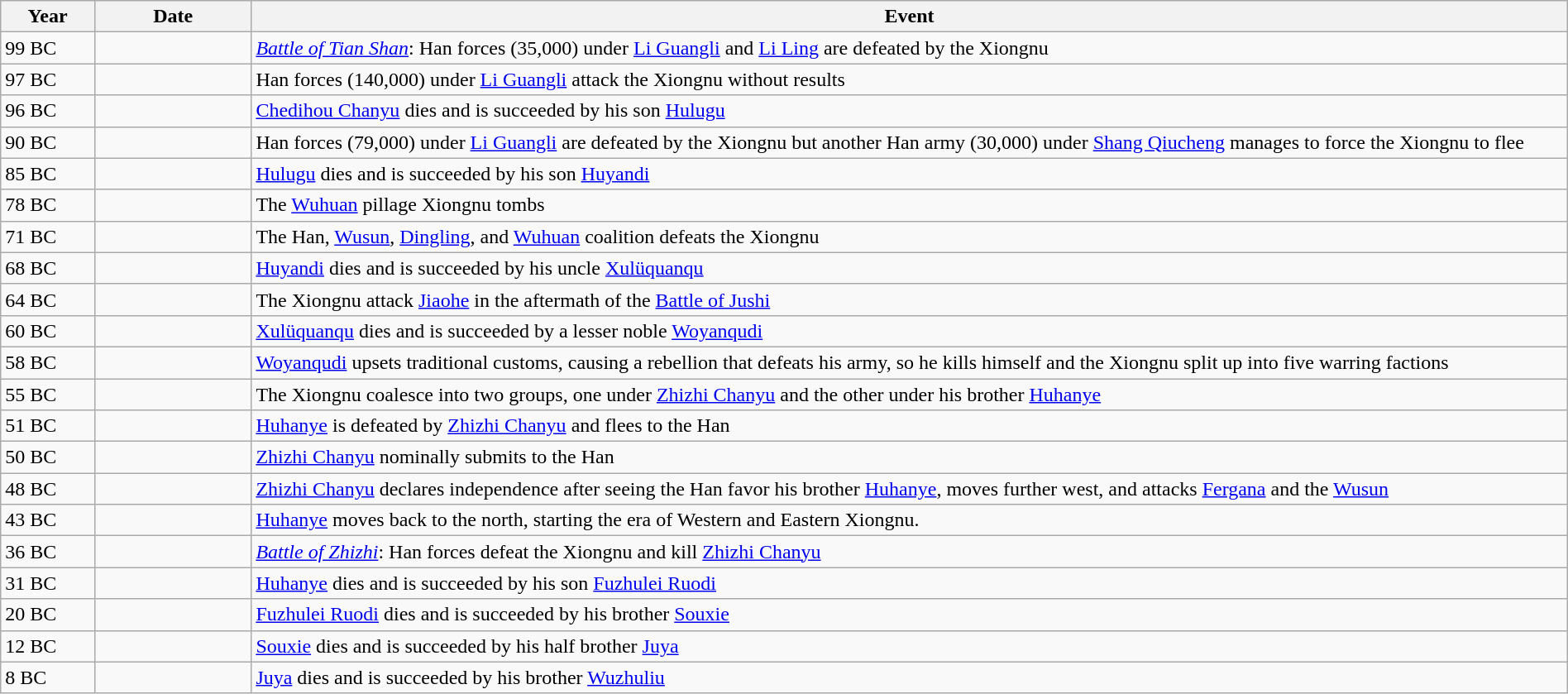<table class="wikitable" width="100%">
<tr>
<th style="width:6%">Year</th>
<th style="width:10%">Date</th>
<th>Event</th>
</tr>
<tr>
<td>99 BC</td>
<td></td>
<td><em><a href='#'>Battle of Tian Shan</a></em>: Han forces (35,000) under <a href='#'>Li Guangli</a> and <a href='#'>Li Ling</a> are defeated by the Xiongnu</td>
</tr>
<tr>
<td>97 BC</td>
<td></td>
<td>Han forces (140,000) under <a href='#'>Li Guangli</a> attack the Xiongnu without results</td>
</tr>
<tr>
<td>96 BC</td>
<td></td>
<td><a href='#'>Chedihou Chanyu</a> dies and is succeeded by his son <a href='#'>Hulugu</a></td>
</tr>
<tr>
<td>90 BC</td>
<td></td>
<td>Han forces (79,000) under <a href='#'>Li Guangli</a> are defeated by the Xiongnu but another Han army (30,000) under <a href='#'>Shang Qiucheng</a> manages to force the Xiongnu to flee</td>
</tr>
<tr>
<td>85 BC</td>
<td></td>
<td><a href='#'>Hulugu</a> dies and is succeeded by his son <a href='#'>Huyandi</a></td>
</tr>
<tr>
<td>78 BC</td>
<td></td>
<td>The <a href='#'>Wuhuan</a> pillage Xiongnu tombs</td>
</tr>
<tr>
<td>71 BC</td>
<td></td>
<td>The Han, <a href='#'>Wusun</a>, <a href='#'>Dingling</a>, and <a href='#'>Wuhuan</a> coalition defeats the Xiongnu</td>
</tr>
<tr>
<td>68 BC</td>
<td></td>
<td><a href='#'>Huyandi</a> dies and is succeeded by his uncle <a href='#'>Xulüquanqu</a></td>
</tr>
<tr>
<td>64 BC</td>
<td></td>
<td>The Xiongnu attack <a href='#'>Jiaohe</a> in the aftermath of the <a href='#'>Battle of Jushi</a></td>
</tr>
<tr>
<td>60 BC</td>
<td></td>
<td><a href='#'>Xulüquanqu</a> dies and is succeeded by a lesser noble <a href='#'>Woyanqudi</a></td>
</tr>
<tr>
<td>58 BC</td>
<td></td>
<td><a href='#'>Woyanqudi</a> upsets traditional customs, causing a rebellion that defeats his army, so he kills himself and the Xiongnu split up into five warring factions</td>
</tr>
<tr>
<td>55 BC</td>
<td></td>
<td>The Xiongnu coalesce into two groups, one under <a href='#'>Zhizhi Chanyu</a> and the other under his brother <a href='#'>Huhanye</a></td>
</tr>
<tr>
<td>51 BC</td>
<td></td>
<td><a href='#'>Huhanye</a> is defeated by <a href='#'>Zhizhi Chanyu</a> and flees to the Han</td>
</tr>
<tr>
<td>50 BC</td>
<td></td>
<td><a href='#'>Zhizhi Chanyu</a> nominally submits to the Han</td>
</tr>
<tr>
<td>48 BC</td>
<td></td>
<td><a href='#'>Zhizhi Chanyu</a> declares independence after seeing the Han favor his brother <a href='#'>Huhanye</a>, moves further west, and attacks <a href='#'>Fergana</a> and the <a href='#'>Wusun</a></td>
</tr>
<tr>
<td>43 BC</td>
<td></td>
<td><a href='#'>Huhanye</a> moves back to the north, starting the era of Western and Eastern Xiongnu.</td>
</tr>
<tr>
<td>36 BC</td>
<td></td>
<td><em><a href='#'>Battle of Zhizhi</a></em>: Han forces defeat the Xiongnu and kill <a href='#'>Zhizhi Chanyu</a></td>
</tr>
<tr>
<td>31 BC</td>
<td></td>
<td><a href='#'>Huhanye</a> dies and is succeeded by his son <a href='#'>Fuzhulei Ruodi</a></td>
</tr>
<tr>
<td>20 BC</td>
<td></td>
<td><a href='#'>Fuzhulei Ruodi</a> dies and is succeeded by his brother <a href='#'>Souxie</a></td>
</tr>
<tr>
<td>12 BC</td>
<td></td>
<td><a href='#'>Souxie</a> dies and is succeeded by his half brother <a href='#'>Juya</a></td>
</tr>
<tr>
<td>8 BC</td>
<td></td>
<td><a href='#'>Juya</a> dies and is succeeded by his brother <a href='#'>Wuzhuliu</a></td>
</tr>
</table>
